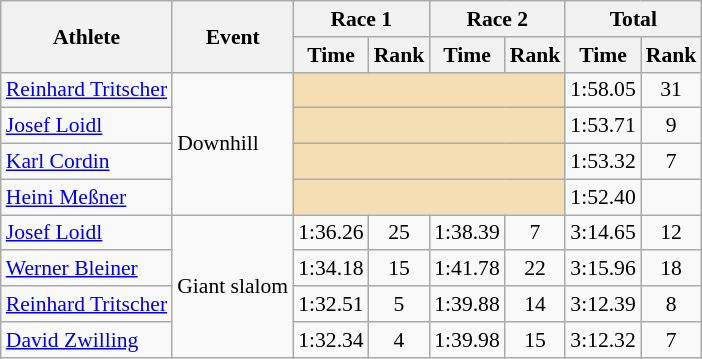<table class="wikitable" style="font-size:90%">
<tr>
<th rowspan="2">Athlete</th>
<th rowspan="2">Event</th>
<th colspan="2">Race 1</th>
<th colspan="2">Race 2</th>
<th colspan="2">Total</th>
</tr>
<tr>
<th>Time</th>
<th>Rank</th>
<th>Time</th>
<th>Rank</th>
<th>Time</th>
<th>Rank</th>
</tr>
<tr>
<td><a href='#'>Reinhard Tritscher</a></td>
<td rowspan="4">Downhill</td>
<td colspan="4" bgcolor="wheat"></td>
<td align="center">1:58.05</td>
<td align="center">31</td>
</tr>
<tr>
<td><a href='#'>Josef Loidl</a></td>
<td colspan="4" bgcolor="wheat"></td>
<td align="center">1:53.71</td>
<td align="center">9</td>
</tr>
<tr>
<td><a href='#'>Karl Cordin</a></td>
<td colspan="4" bgcolor="wheat"></td>
<td align="center">1:53.32</td>
<td align="center">7</td>
</tr>
<tr>
<td><a href='#'>Heini Meßner</a></td>
<td colspan="4" bgcolor="wheat"></td>
<td align="center">1:52.40</td>
<td align="center"></td>
</tr>
<tr>
<td><a href='#'>Josef Loidl</a></td>
<td rowspan="4">Giant slalom</td>
<td align="center">1:36.26</td>
<td align="center">25</td>
<td align="center">1:38.39</td>
<td align="center">7</td>
<td align="center">3:14.65</td>
<td align="center">12</td>
</tr>
<tr>
<td><a href='#'>Werner Bleiner</a></td>
<td align="center">1:34.18</td>
<td align="center">15</td>
<td align="center">1:41.78</td>
<td align="center">22</td>
<td align="center">3:15.96</td>
<td align="center">18</td>
</tr>
<tr>
<td><a href='#'>Reinhard Tritscher</a></td>
<td align="center">1:32.51</td>
<td align="center">5</td>
<td align="center">1:39.88</td>
<td align="center">14</td>
<td align="center">3:12.39</td>
<td align="center">8</td>
</tr>
<tr>
<td><a href='#'>David Zwilling</a></td>
<td align="center">1:32.34</td>
<td align="center">4</td>
<td align="center">1:39.98</td>
<td align="center">15</td>
<td align="center">3:12.32</td>
<td align="center">7</td>
</tr>
</table>
